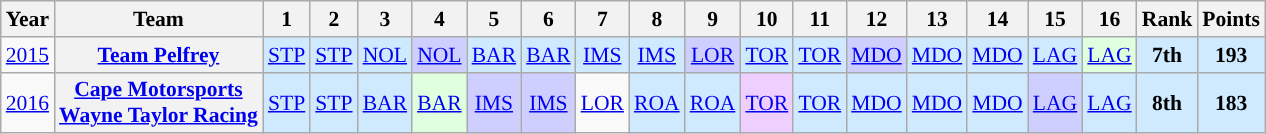<table class="wikitable" style="text-align:center; font-size:90%">
<tr>
<th>Year</th>
<th>Team</th>
<th>1</th>
<th>2</th>
<th>3</th>
<th>4</th>
<th>5</th>
<th>6</th>
<th>7</th>
<th>8</th>
<th>9</th>
<th>10</th>
<th>11</th>
<th>12</th>
<th>13</th>
<th>14</th>
<th>15</th>
<th>16</th>
<th>Rank</th>
<th>Points</th>
</tr>
<tr>
<td><a href='#'>2015</a></td>
<th><a href='#'>Team Pelfrey</a></th>
<td style="background:#CFEAFF;"><a href='#'>STP</a><br></td>
<td style="background:#CFEAFF;"><a href='#'>STP</a><br></td>
<td style="background:#CFEAFF;"><a href='#'>NOL</a><br></td>
<td style="background:#CFCFFF;"><a href='#'>NOL</a><br></td>
<td style="background:#CFEAFF;"><a href='#'>BAR</a><br></td>
<td style="background:#CFEAFF;"><a href='#'>BAR</a><br></td>
<td style="background:#CFEAFF;"><a href='#'>IMS</a><br></td>
<td style="background:#CFEAFF;"><a href='#'>IMS</a><br></td>
<td style="background:#CFCFFF;"><a href='#'>LOR</a><br></td>
<td style="background:#CFEAFF;"><a href='#'>TOR</a><br></td>
<td style="background:#CFEAFF;"><a href='#'>TOR</a><br></td>
<td style="background:#CFCFFF;"><a href='#'>MDO</a><br></td>
<td style="background:#CFEAFF;"><a href='#'>MDO</a><br></td>
<td style="background:#CFEAFF;"><a href='#'>MDO</a><br></td>
<td style="background:#CFEAFF;"><a href='#'>LAG</a><br></td>
<td style="background:#DFFFDF;"><a href='#'>LAG</a><br></td>
<td style="background:#CFEAFF;"><strong>7th</strong></td>
<td style="background:#CFEAFF;"><strong>193</strong></td>
</tr>
<tr>
<td><a href='#'>2016</a></td>
<th><a href='#'>Cape Motorsports</a> <br> <a href='#'>Wayne Taylor Racing</a></th>
<td style="background:#CFEAFF;"><a href='#'>STP</a><br></td>
<td style="background:#CFEAFF;"><a href='#'>STP</a><br></td>
<td style="background:#CFEAFF;"><a href='#'>BAR</a><br></td>
<td style="background:#DFFFDF;"><a href='#'>BAR</a><br></td>
<td style="background:#CFCFFF;"><a href='#'>IMS</a><br></td>
<td style="background:#CFCFFF;"><a href='#'>IMS</a><br></td>
<td style="background:"><a href='#'>LOR</a></td>
<td style="background:#CFEAFF;"><a href='#'>ROA</a><br></td>
<td style="background:#CFEAFF;"><a href='#'>ROA</a><br></td>
<td style="background:#EFCFFF;"><a href='#'>TOR</a><br></td>
<td style="background:#CFEAFF;"><a href='#'>TOR</a><br></td>
<td style="background:#CFEAFF;"><a href='#'>MDO</a><br></td>
<td style="background:#CFEAFF;"><a href='#'>MDO</a><br></td>
<td style="background:#CFEAFF;"><a href='#'>MDO</a><br></td>
<td style="background:#CFCFFF;"><a href='#'>LAG</a><br></td>
<td style="background:#CFEAFF;"><a href='#'>LAG</a><br></td>
<td style="background:#CFEAFF;"><strong>8th</strong></td>
<td style="background:#CFEAFF;"><strong>183</strong></td>
</tr>
</table>
